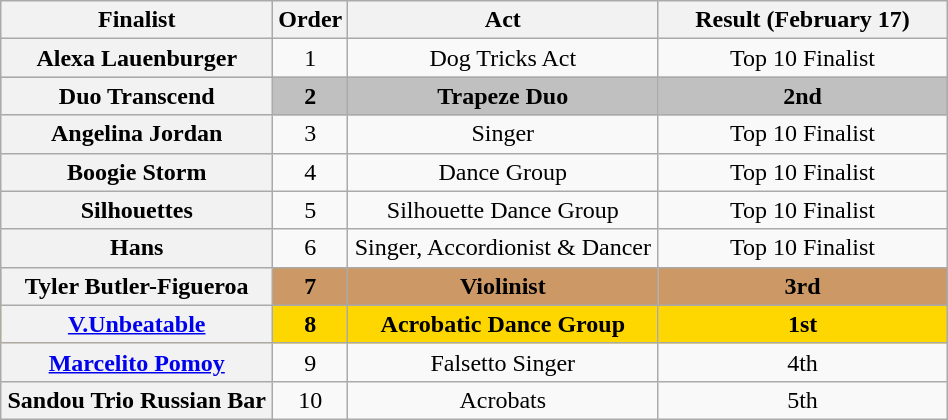<table class="wikitable plainrowheaders sortable" style="text-align:center" width="50%;">
<tr>
<th scope="col" class="unsortable" style="width:19em;">Finalist</th>
<th scope="col" style="width:1em;">Order</th>
<th scope="col" class="unsortable" style="width:24em;">Act</th>
<th scope="col" style="width:23em;">Result (February 17)</th>
</tr>
<tr>
<th scope="row">Alexa Lauenburger</th>
<td>1</td>
<td>Dog Tricks Act</td>
<td>Top 10 Finalist</td>
</tr>
<tr bgcolor=Silver>
<th scope="row"><strong> Duo Transcend </strong></th>
<td><strong> 2 </strong></td>
<td><strong> Trapeze Duo </strong></td>
<td><strong> 2nd </strong></td>
</tr>
<tr>
<th scope="row">Angelina Jordan</th>
<td>3</td>
<td>Singer</td>
<td>Top 10 Finalist</td>
</tr>
<tr>
<th scope="row">Boogie Storm</th>
<td>4</td>
<td>Dance Group</td>
<td>Top 10 Finalist</td>
</tr>
<tr>
<th scope="row">Silhouettes</th>
<td>5</td>
<td>Silhouette Dance Group</td>
<td>Top 10 Finalist</td>
</tr>
<tr>
<th scope="row">Hans</th>
<td>6</td>
<td>Singer, Accordionist & Dancer</td>
<td>Top 10 Finalist</td>
</tr>
<tr bgcolor=#c96>
<th scope="row"><strong> Tyler Butler-Figueroa </strong></th>
<td><strong> 7 </strong></td>
<td><strong> Violinist </strong></td>
<td><strong> 3rd </strong></td>
</tr>
<tr bgcolor=gold>
<th scope="row"><strong> <a href='#'>V.Unbeatable</a> </strong></th>
<td><strong> 8 </strong></td>
<td><strong> Acrobatic Dance Group </strong></td>
<td><strong> 1st </strong></td>
</tr>
<tr>
<th scope="row"><a href='#'>Marcelito Pomoy</a></th>
<td>9</td>
<td>Falsetto Singer</td>
<td>4th</td>
</tr>
<tr>
<th scope="row">Sandou Trio Russian Bar</th>
<td>10</td>
<td>Acrobats</td>
<td>5th</td>
</tr>
</table>
